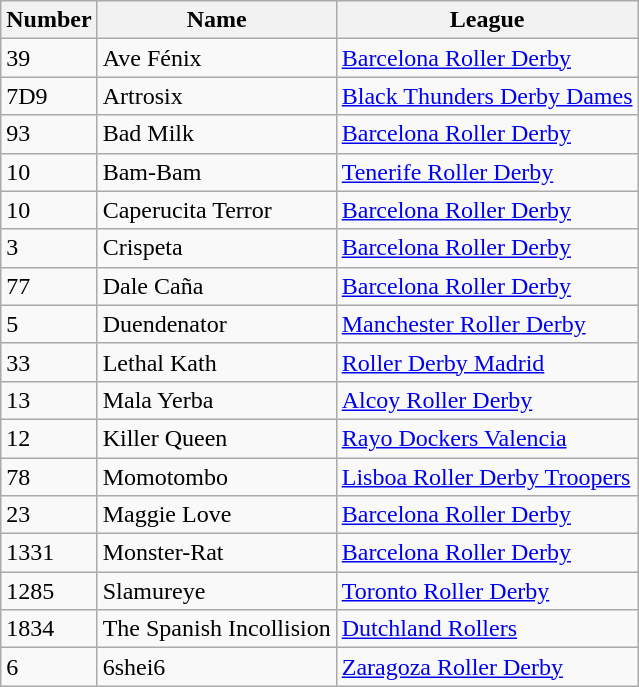<table class="wikitable sortable">
<tr>
<th>Number</th>
<th>Name</th>
<th>League</th>
</tr>
<tr>
<td>39</td>
<td>Ave Fénix</td>
<td><a href='#'>Barcelona Roller Derby</a></td>
</tr>
<tr>
<td>7D9</td>
<td>Artrosix</td>
<td><a href='#'>Black Thunders Derby Dames</a></td>
</tr>
<tr>
<td>93</td>
<td>Bad Milk</td>
<td><a href='#'>Barcelona Roller Derby</a></td>
</tr>
<tr>
<td>10</td>
<td>Bam-Bam</td>
<td><a href='#'>Tenerife Roller Derby</a></td>
</tr>
<tr>
<td>10</td>
<td>Caperucita Terror</td>
<td><a href='#'>Barcelona Roller Derby</a></td>
</tr>
<tr>
<td>3</td>
<td>Crispeta</td>
<td><a href='#'>Barcelona Roller Derby</a></td>
</tr>
<tr>
<td>77</td>
<td>Dale Caña</td>
<td><a href='#'>Barcelona Roller Derby</a></td>
</tr>
<tr>
<td>5</td>
<td>Duendenator</td>
<td><a href='#'>Manchester Roller Derby</a></td>
</tr>
<tr>
<td>33</td>
<td>Lethal Kath</td>
<td><a href='#'>Roller Derby Madrid</a></td>
</tr>
<tr>
<td>13</td>
<td>Mala Yerba</td>
<td><a href='#'>Alcoy Roller Derby</a></td>
</tr>
<tr>
<td>12</td>
<td>Killer Queen</td>
<td><a href='#'>Rayo Dockers Valencia</a></td>
</tr>
<tr>
<td>78</td>
<td>Momotombo</td>
<td><a href='#'>Lisboa Roller Derby Troopers</a></td>
</tr>
<tr>
<td>23</td>
<td>Maggie Love</td>
<td><a href='#'>Barcelona Roller Derby</a></td>
</tr>
<tr>
<td>1331</td>
<td>Monster-Rat</td>
<td><a href='#'>Barcelona Roller Derby</a></td>
</tr>
<tr>
<td>1285</td>
<td>Slamureye</td>
<td><a href='#'>Toronto Roller Derby</a></td>
</tr>
<tr>
<td>1834</td>
<td>The Spanish Incollision</td>
<td><a href='#'>Dutchland Rollers</a></td>
</tr>
<tr>
<td>6</td>
<td>6shei6</td>
<td><a href='#'>Zaragoza Roller Derby</a></td>
</tr>
</table>
